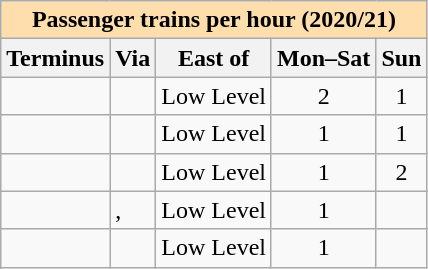<table class="wikitable">
<tr>
<th colspan="5" style="background:#ffdead;">Passenger trains per hour (2020/21)</th>
</tr>
<tr>
<th>Terminus</th>
<th colspan=1>Via</th>
<th>East of</th>
<th>Mon–Sat </th>
<th>Sun </th>
</tr>
<tr>
<td></td>
<td></td>
<td> Low Level</td>
<td style="text-align:center">2</td>
<td style="text-align:center">1</td>
</tr>
<tr>
<td></td>
<td></td>
<td> Low Level</td>
<td style="text-align:center">1</td>
<td style="text-align:center">1</td>
</tr>
<tr>
<td></td>
<td></td>
<td> Low Level</td>
<td style="text-align:center">1</td>
<td style="text-align:center">2</td>
</tr>
<tr>
<td></td>
<td>, </td>
<td> Low Level</td>
<td style="text-align:center">1</td>
<td></td>
</tr>
<tr>
<td></td>
<td></td>
<td> Low Level</td>
<td style="text-align:center">1</td>
<td></td>
</tr>
</table>
